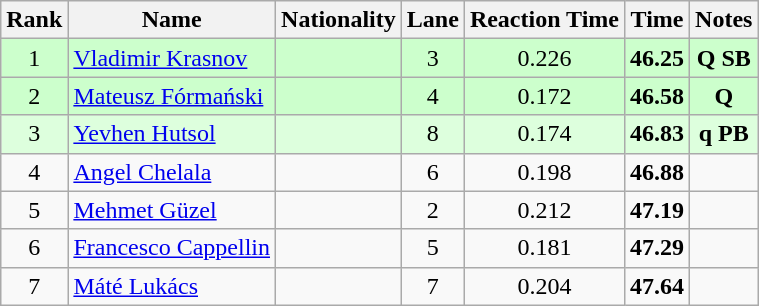<table class="wikitable sortable" style="text-align:center">
<tr>
<th>Rank</th>
<th>Name</th>
<th>Nationality</th>
<th>Lane</th>
<th>Reaction Time</th>
<th>Time</th>
<th>Notes</th>
</tr>
<tr bgcolor=ccffcc>
<td>1</td>
<td align=left><a href='#'>Vladimir Krasnov</a></td>
<td align=left></td>
<td>3</td>
<td>0.226</td>
<td><strong>46.25</strong></td>
<td><strong>Q SB</strong></td>
</tr>
<tr bgcolor=ccffcc>
<td>2</td>
<td align=left><a href='#'>Mateusz Fórmański</a></td>
<td align=left></td>
<td>4</td>
<td>0.172</td>
<td><strong>46.58</strong></td>
<td><strong>Q</strong></td>
</tr>
<tr bgcolor=ddffdd>
<td>3</td>
<td align=left><a href='#'>Yevhen Hutsol</a></td>
<td align=left></td>
<td>8</td>
<td>0.174</td>
<td><strong>46.83</strong></td>
<td><strong>q PB</strong></td>
</tr>
<tr>
<td>4</td>
<td align=left><a href='#'>Angel Chelala</a></td>
<td align=left></td>
<td>6</td>
<td>0.198</td>
<td><strong>46.88</strong></td>
<td></td>
</tr>
<tr>
<td>5</td>
<td align=left><a href='#'>Mehmet Güzel</a></td>
<td align=left></td>
<td>2</td>
<td>0.212</td>
<td><strong>47.19</strong></td>
<td></td>
</tr>
<tr>
<td>6</td>
<td align=left><a href='#'>Francesco Cappellin</a></td>
<td align=left></td>
<td>5</td>
<td>0.181</td>
<td><strong>47.29</strong></td>
<td></td>
</tr>
<tr>
<td>7</td>
<td align=left><a href='#'>Máté Lukács</a></td>
<td align=left></td>
<td>7</td>
<td>0.204</td>
<td><strong>47.64</strong></td>
<td></td>
</tr>
</table>
